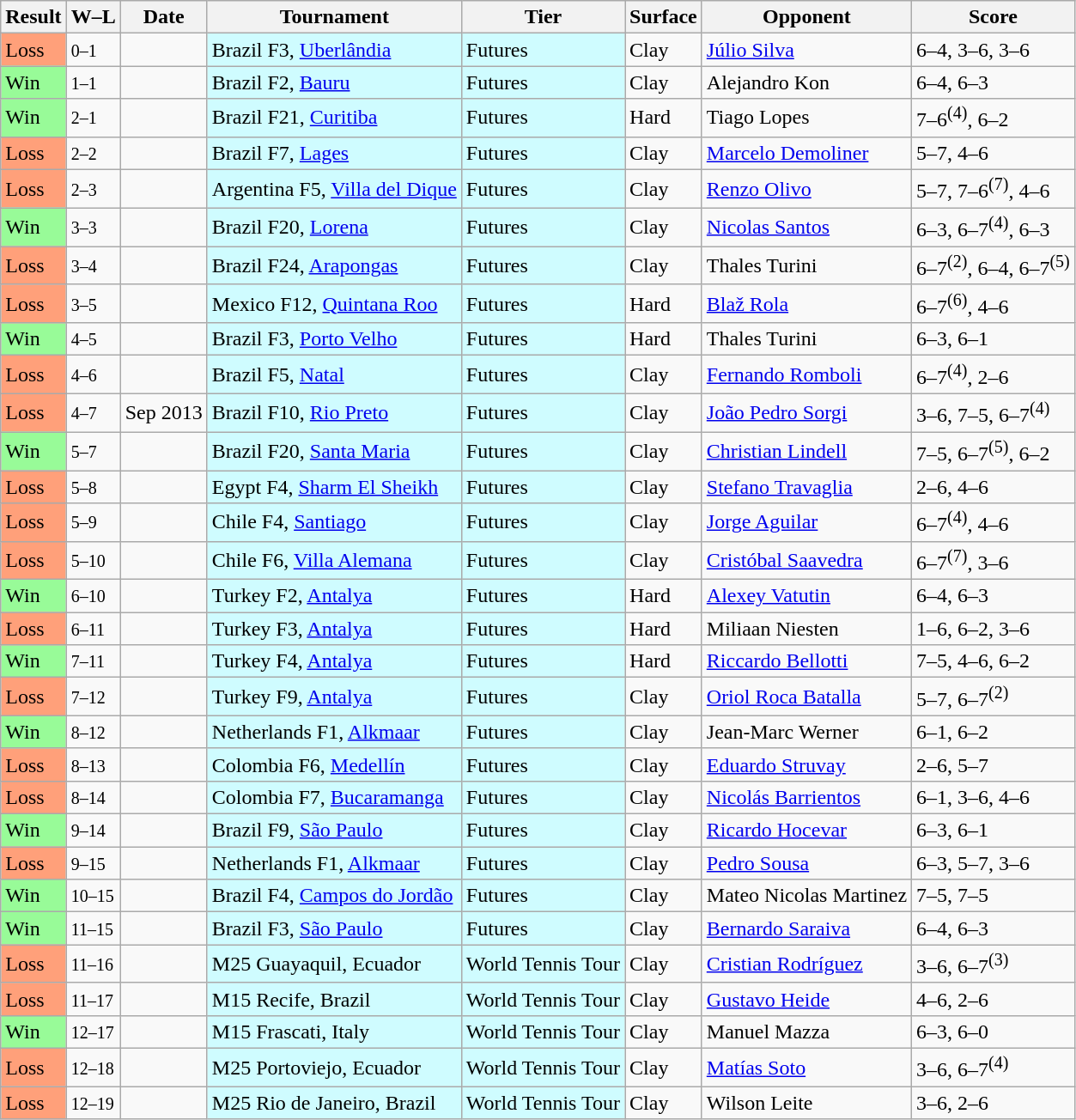<table class="sortable wikitable">
<tr>
<th>Result</th>
<th class="unsortable">W–L</th>
<th>Date</th>
<th>Tournament</th>
<th>Tier</th>
<th>Surface</th>
<th>Opponent</th>
<th class="unsortable">Score</th>
</tr>
<tr>
<td bgcolor=FFA07A>Loss</td>
<td><small>0–1</small></td>
<td></td>
<td style="background:#cffcff;">Brazil F3, <a href='#'>Uberlândia</a></td>
<td style="background:#cffcff;">Futures</td>
<td>Clay</td>
<td> <a href='#'>Júlio Silva</a></td>
<td>6–4, 3–6, 3–6</td>
</tr>
<tr>
<td bgcolor=98fb98>Win</td>
<td><small>1–1</small></td>
<td></td>
<td style="background:#cffcff;">Brazil F2, <a href='#'>Bauru</a></td>
<td style="background:#cffcff;">Futures</td>
<td>Clay</td>
<td> Alejandro Kon</td>
<td>6–4, 6–3</td>
</tr>
<tr>
<td bgcolor=98fb98>Win</td>
<td><small>2–1</small></td>
<td></td>
<td style="background:#cffcff;">Brazil F21, <a href='#'>Curitiba</a></td>
<td style="background:#cffcff;">Futures</td>
<td>Hard</td>
<td> Tiago Lopes</td>
<td>7–6<sup>(4)</sup>, 6–2</td>
</tr>
<tr>
<td bgcolor=FFA07A>Loss</td>
<td><small>2–2</small></td>
<td></td>
<td style="background:#cffcff;">Brazil F7, <a href='#'>Lages</a></td>
<td style="background:#cffcff;">Futures</td>
<td>Clay</td>
<td> <a href='#'>Marcelo Demoliner</a></td>
<td>5–7, 4–6</td>
</tr>
<tr>
<td bgcolor=FFA07A>Loss</td>
<td><small>2–3</small></td>
<td></td>
<td style="background:#cffcff;">Argentina F5, <a href='#'>Villa del Dique</a></td>
<td style="background:#cffcff;">Futures</td>
<td>Clay</td>
<td> <a href='#'>Renzo Olivo</a></td>
<td>5–7, 7–6<sup>(7)</sup>, 4–6</td>
</tr>
<tr>
<td bgcolor=98fb98>Win</td>
<td><small>3–3</small></td>
<td></td>
<td style="background:#cffcff;">Brazil F20, <a href='#'>Lorena</a></td>
<td style="background:#cffcff;">Futures</td>
<td>Clay</td>
<td> <a href='#'>Nicolas Santos</a></td>
<td>6–3, 6–7<sup>(4)</sup>, 6–3</td>
</tr>
<tr>
<td bgcolor=FFA07A>Loss</td>
<td><small>3–4</small></td>
<td></td>
<td style="background:#cffcff;">Brazil F24, <a href='#'>Arapongas</a></td>
<td style="background:#cffcff;">Futures</td>
<td>Clay</td>
<td> Thales Turini</td>
<td>6–7<sup>(2)</sup>, 6–4, 6–7<sup>(5)</sup></td>
</tr>
<tr>
<td bgcolor=ffa07a>Loss</td>
<td><small>3–5</small></td>
<td></td>
<td bgcolor=cffcff>Mexico F12, <a href='#'>Quintana Roo</a></td>
<td bgcolor=cffcff>Futures</td>
<td>Hard</td>
<td> <a href='#'>Blaž Rola</a></td>
<td>6–7<sup>(6)</sup>, 4–6</td>
</tr>
<tr>
<td bgcolor=98fb98>Win</td>
<td><small>4–5</small></td>
<td></td>
<td style="background:#cffcff;">Brazil F3, <a href='#'>Porto Velho</a></td>
<td style="background:#cffcff;">Futures</td>
<td>Hard</td>
<td> Thales Turini</td>
<td>6–3, 6–1</td>
</tr>
<tr>
<td bgcolor=FFA07A>Loss</td>
<td><small>4–6</small></td>
<td></td>
<td style="background:#cffcff;">Brazil F5, <a href='#'>Natal</a></td>
<td style="background:#cffcff;">Futures</td>
<td>Clay</td>
<td> <a href='#'>Fernando Romboli</a></td>
<td>6–7<sup>(4)</sup>, 2–6</td>
</tr>
<tr>
<td style="background:#ffa07a;">Loss</td>
<td><small>4–7</small></td>
<td>Sep 2013</td>
<td style="background:#cffcff;">Brazil F10, <a href='#'>Rio Preto</a></td>
<td style="background:#cffcff;">Futures</td>
<td>Clay</td>
<td> <a href='#'>João Pedro Sorgi</a></td>
<td>3–6, 7–5, 6–7<sup>(4)</sup></td>
</tr>
<tr>
<td bgcolor=98fb98>Win</td>
<td><small>5–7</small></td>
<td></td>
<td style="background:#cffcff;">Brazil F20, <a href='#'>Santa Maria</a></td>
<td style="background:#cffcff;">Futures</td>
<td>Clay</td>
<td> <a href='#'>Christian Lindell</a></td>
<td>7–5, 6–7<sup>(5)</sup>, 6–2</td>
</tr>
<tr>
<td bgcolor=FFA07A>Loss</td>
<td><small>5–8</small></td>
<td></td>
<td style=background:#cffcff>Egypt F4, <a href='#'>Sharm El Sheikh</a></td>
<td style=background:#cffcff>Futures</td>
<td>Clay</td>
<td> <a href='#'>Stefano Travaglia</a></td>
<td>2–6, 4–6</td>
</tr>
<tr>
<td bgcolor=FFA07A>Loss</td>
<td><small>5–9</small></td>
<td></td>
<td style="background:#cffcff;">Chile F4, <a href='#'>Santiago</a></td>
<td style="background:#cffcff;">Futures</td>
<td>Clay</td>
<td> <a href='#'>Jorge Aguilar</a></td>
<td>6–7<sup>(4)</sup>, 4–6</td>
</tr>
<tr>
<td bgcolor=FFA07A>Loss</td>
<td><small>5–10</small></td>
<td></td>
<td style="background:#cffcff;">Chile F6, <a href='#'>Villa Alemana</a></td>
<td style="background:#cffcff;">Futures</td>
<td>Clay</td>
<td> <a href='#'>Cristóbal Saavedra</a></td>
<td>6–7<sup>(7)</sup>, 3–6</td>
</tr>
<tr>
<td style="background:#98fb98;">Win</td>
<td><small>6–10</small></td>
<td></td>
<td style="background:#cffcff;">Turkey F2, <a href='#'>Antalya</a></td>
<td style="background:#cffcff;">Futures</td>
<td>Hard</td>
<td> <a href='#'>Alexey Vatutin</a></td>
<td>6–4, 6–3</td>
</tr>
<tr>
<td bgcolor=FFA07A>Loss</td>
<td><small>6–11</small></td>
<td></td>
<td style="background:#cffcff;">Turkey F3, <a href='#'>Antalya</a></td>
<td style="background:#cffcff;">Futures</td>
<td>Hard</td>
<td> Miliaan Niesten</td>
<td>1–6, 6–2, 3–6</td>
</tr>
<tr>
<td bgcolor=98fb98>Win</td>
<td><small>7–11</small></td>
<td></td>
<td style="background:#cffcff;">Turkey F4, <a href='#'>Antalya</a></td>
<td style="background:#cffcff;">Futures</td>
<td>Hard</td>
<td> <a href='#'>Riccardo Bellotti</a></td>
<td>7–5, 4–6, 6–2</td>
</tr>
<tr>
<td bgcolor=FFA07A>Loss</td>
<td><small>7–12</small></td>
<td></td>
<td style="background:#cffcff;">Turkey F9, <a href='#'>Antalya</a></td>
<td style="background:#cffcff;">Futures</td>
<td>Clay</td>
<td> <a href='#'>Oriol Roca Batalla</a></td>
<td>5–7, 6–7<sup>(2)</sup></td>
</tr>
<tr>
<td bgcolor=98fb98>Win</td>
<td><small>8–12</small></td>
<td></td>
<td style="background:#cffcff;">Netherlands F1, <a href='#'>Alkmaar</a></td>
<td style="background:#cffcff;">Futures</td>
<td>Clay</td>
<td> Jean-Marc Werner</td>
<td>6–1, 6–2</td>
</tr>
<tr>
<td bgcolor=FFA07A>Loss</td>
<td><small>8–13</small></td>
<td></td>
<td style="background:#cffcff;">Colombia F6, <a href='#'>Medellín</a></td>
<td style="background:#cffcff;">Futures</td>
<td>Clay</td>
<td> <a href='#'>Eduardo Struvay</a></td>
<td>2–6, 5–7</td>
</tr>
<tr>
<td bgcolor=FFA07A>Loss</td>
<td><small>8–14</small></td>
<td></td>
<td style="background:#cffcff;">Colombia F7, <a href='#'>Bucaramanga</a></td>
<td style="background:#cffcff;">Futures</td>
<td>Clay</td>
<td> <a href='#'>Nicolás Barrientos</a></td>
<td>6–1, 3–6, 4–6</td>
</tr>
<tr>
<td bgcolor=98fb98>Win</td>
<td><small>9–14</small></td>
<td></td>
<td style="background:#cffcff;">Brazil F9, <a href='#'>São Paulo</a></td>
<td style="background:#cffcff;">Futures</td>
<td>Clay</td>
<td> <a href='#'>Ricardo Hocevar</a></td>
<td>6–3, 6–1</td>
</tr>
<tr>
<td bgcolor=FFA07A>Loss</td>
<td><small>9–15</small></td>
<td></td>
<td style="background:#cffcff;">Netherlands F1, <a href='#'>Alkmaar</a></td>
<td style="background:#cffcff;">Futures</td>
<td>Clay</td>
<td> <a href='#'>Pedro Sousa</a></td>
<td>6–3, 5–7, 3–6</td>
</tr>
<tr>
<td bgcolor=98fb98>Win</td>
<td><small>10–15</small></td>
<td></td>
<td style="background:#cffcff;">Brazil F4, <a href='#'>Campos do Jordão</a></td>
<td style="background:#cffcff;">Futures</td>
<td>Clay</td>
<td> Mateo Nicolas Martinez</td>
<td>7–5, 7–5</td>
</tr>
<tr>
<td bgcolor=98fb98>Win</td>
<td><small>11–15</small></td>
<td></td>
<td style="background:#cffcff;">Brazil F3, <a href='#'>São Paulo</a></td>
<td style="background:#cffcff;">Futures</td>
<td>Clay</td>
<td> <a href='#'>Bernardo Saraiva</a></td>
<td>6–4, 6–3</td>
</tr>
<tr>
<td bgcolor=FFA07A>Loss</td>
<td><small>11–16</small></td>
<td></td>
<td style="background:#cffcff;">M25 Guayaquil, Ecuador</td>
<td style="background:#cffcff;">World Tennis Tour</td>
<td>Clay</td>
<td> <a href='#'>Cristian Rodríguez</a></td>
<td>3–6, 6–7<sup>(3)</sup></td>
</tr>
<tr>
<td bgcolor=FFA07A>Loss</td>
<td><small>11–17</small></td>
<td></td>
<td style="background:#cffcff;">M15 Recife, Brazil</td>
<td style="background:#cffcff;">World Tennis Tour</td>
<td>Clay</td>
<td> <a href='#'>Gustavo Heide</a></td>
<td>4–6, 2–6</td>
</tr>
<tr>
<td bgcolor=98fb98>Win</td>
<td><small>12–17</small></td>
<td></td>
<td style="background:#cffcff;">M15 Frascati, Italy</td>
<td style="background:#cffcff;">World Tennis Tour</td>
<td>Clay</td>
<td> Manuel Mazza</td>
<td>6–3, 6–0</td>
</tr>
<tr>
<td bgcolor=FFA07A>Loss</td>
<td><small>12–18</small></td>
<td></td>
<td style="background:#cffcff;">M25 Portoviejo, Ecuador</td>
<td style="background:#cffcff;">World Tennis Tour</td>
<td>Clay</td>
<td> <a href='#'>Matías Soto</a></td>
<td>3–6, 6–7<sup>(4)</sup></td>
</tr>
<tr>
<td bgcolor=FFA07A>Loss</td>
<td><small>12–19</small></td>
<td></td>
<td style="background:#cffcff;">M25 Rio de Janeiro, Brazil</td>
<td style="background:#cffcff;">World Tennis Tour</td>
<td>Clay</td>
<td> Wilson Leite</td>
<td>3–6, 2–6</td>
</tr>
</table>
